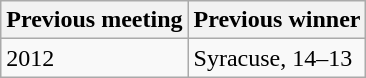<table class="wikitable">
<tr>
<th>Previous meeting</th>
<th>Previous winner</th>
</tr>
<tr>
<td>2012</td>
<td>Syracuse, 14–13</td>
</tr>
</table>
